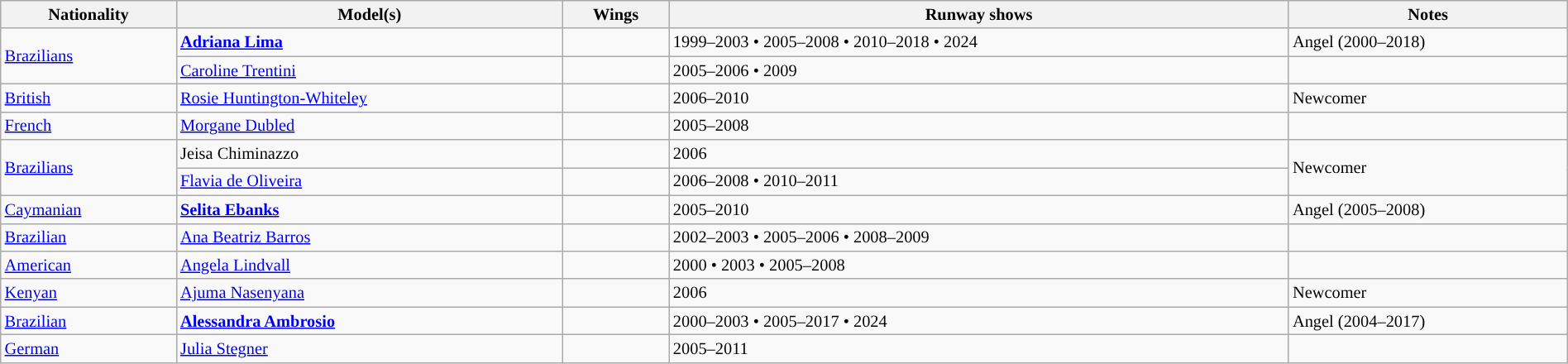<table class="wikitable" style="font-size:85%; width:100%;">
<tr>
<th>Nationality</th>
<th>Model(s)</th>
<th>Wings</th>
<th>Runway shows</th>
<th>Notes</th>
</tr>
<tr>
<td rowspan="2"> <a href='#'>Brazilians</a></td>
<td><strong><a href='#'>Adriana Lima</a></strong></td>
<td align="center"></td>
<td>1999–2003 • 2005–2008 • 2010–2018 • 2024</td>
<td> Angel (2000–2018)</td>
</tr>
<tr>
<td><a href='#'>Caroline Trentini</a></td>
<td></td>
<td>2005–2006 • 2009</td>
<td></td>
</tr>
<tr>
<td> <a href='#'>British</a></td>
<td><a href='#'>Rosie Huntington-Whiteley</a></td>
<td></td>
<td>2006–2010</td>
<td>Newcomer</td>
</tr>
<tr>
<td> <a href='#'>French</a></td>
<td><a href='#'>Morgane Dubled</a></td>
<td></td>
<td>2005–2008</td>
<td></td>
</tr>
<tr>
<td rowspan="2"> <a href='#'>Brazilians</a></td>
<td>Jeisa Chiminazzo</td>
<td></td>
<td>2006</td>
<td rowspan="2'">Newcomer</td>
</tr>
<tr>
<td><a href='#'>Flavia de Oliveira</a></td>
<td></td>
<td>2006–2008 • 2010–2011</td>
</tr>
<tr>
<td> <a href='#'>Caymanian</a></td>
<td><strong><a href='#'>Selita Ebanks</a></strong></td>
<td></td>
<td>2005–2010</td>
<td> Angel (2005–2008)</td>
</tr>
<tr>
<td> <a href='#'>Brazilian</a></td>
<td><a href='#'>Ana Beatriz Barros</a></td>
<td></td>
<td>2002–2003 • 2005–2006 • 2008–2009</td>
<td></td>
</tr>
<tr>
<td> <a href='#'>American</a></td>
<td><a href='#'>Angela Lindvall</a></td>
<td></td>
<td>2000 • 2003 • 2005–2008</td>
<td></td>
</tr>
<tr>
<td> <a href='#'>Kenyan</a></td>
<td><a href='#'>Ajuma Nasenyana</a></td>
<td></td>
<td>2006</td>
<td>Newcomer</td>
</tr>
<tr>
<td> <a href='#'>Brazilian</a></td>
<td><strong><a href='#'>Alessandra Ambrosio</a></strong></td>
<td align="center"></td>
<td>2000–2003 • 2005–2017 • 2024</td>
<td> Angel (2004–2017)</td>
</tr>
<tr>
<td> <a href='#'>German</a></td>
<td><a href='#'>Julia Stegner</a></td>
<td></td>
<td>2005–2011</td>
<td></td>
</tr>
</table>
